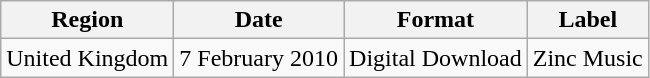<table class=wikitable>
<tr>
<th>Region</th>
<th>Date</th>
<th>Format</th>
<th>Label</th>
</tr>
<tr>
<td>United Kingdom</td>
<td>7 February 2010</td>
<td>Digital Download</td>
<td>Zinc Music</td>
</tr>
</table>
